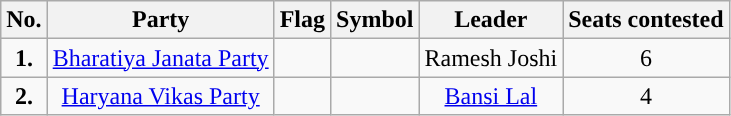<table class="wikitable">
<tr>
<th>No.</th>
<th>Party</th>
<th>Flag</th>
<th>Symbol</th>
<th>Leader</th>
<th>Seats contested</th>
</tr>
<tr>
<td ! style="text-align:center; background:"><strong>1.</strong></td>
<td style="text-align:center"><a href='#'>Bharatiya Janata Party</a></td>
<td></td>
<td></td>
<td style="text-align:center">Ramesh Joshi</td>
<td style="text-align:center">6</td>
</tr>
<tr>
<td ! style="text-align:center; background:"><strong>2.</strong></td>
<td style="text-align:center"><a href='#'>Haryana Vikas Party</a></td>
<td></td>
<td></td>
<td style="text-align:center"><a href='#'>Bansi Lal</a></td>
<td style="text-align:center">4</td>
</tr>
</table>
